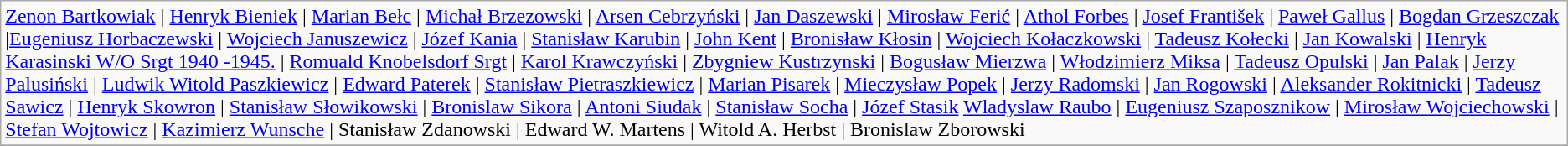<table class="wikitable">
<tr>
<td><a href='#'>Zenon Bartkowiak</a> | <a href='#'>Henryk Bieniek</a> | <a href='#'>Marian Bełc</a> | <a href='#'>Michał Brzezowski</a> | <a href='#'>Arsen Cebrzyński</a> | <a href='#'>Jan Daszewski</a> | <a href='#'>Mirosław Ferić</a> | <a href='#'>Athol Forbes</a> | <a href='#'>Josef František</a> | <a href='#'>Paweł Gallus</a> | <a href='#'>Bogdan Grzeszczak</a> |<a href='#'>Eugeniusz Horbaczewski</a> | <a href='#'>Wojciech Januszewicz</a> | <a href='#'>Józef Kania</a> | <a href='#'>Stanisław Karubin</a> | <a href='#'>John Kent</a> | <a href='#'>Bronisław Kłosin</a> | <a href='#'>Wojciech Kołaczkowski</a> | <a href='#'>Tadeusz Kołecki</a> | <a href='#'>Jan Kowalski</a> | <a href='#'>Henryk Karasinski W/O Srgt 1940 -1945.</a> | <a href='#'>Romuald Knobelsdorf Srgt</a> | <a href='#'>Karol Krawczyński</a> | <a href='#'>Zbygniew Kustrzynski</a> | <a href='#'>Bogusław Mierzwa</a> | <a href='#'>Włodzimierz Miksa</a> | <a href='#'>Tadeusz Opulski</a> | <a href='#'>Jan Palak</a> | <a href='#'>Jerzy Palusiński</a> | <a href='#'>Ludwik Witold Paszkiewicz</a> | <a href='#'>Edward Paterek</a> | <a href='#'>Stanisław Pietraszkiewicz</a> | <a href='#'>Marian Pisarek</a> | <a href='#'>Mieczysław Popek</a> | <a href='#'>Jerzy Radomski</a> | <a href='#'>Jan Rogowski</a> | <a href='#'>Aleksander Rokitnicki</a> | <a href='#'>Tadeusz Sawicz</a> | <a href='#'>Henryk Skowron</a> | <a href='#'>Stanisław Słowikowski</a> | <a href='#'>Bronislaw Sikora</a> | <a href='#'>Antoni Siudak</a> | <a href='#'>Stanisław Socha</a> | <a href='#'>Józef Stasik</a> <a href='#'>Wladyslaw Raubo</a> | <a href='#'>Eugeniusz Szaposznikow</a> | <a href='#'>Mirosław Wojciechowski</a> | <a href='#'>Stefan Wojtowicz</a> | <a href='#'>Kazimierz Wunsche</a> | Stanisław Zdanowski | Edward W. Martens | Witold A. Herbst | Bronislaw Zborowski</td>
</tr>
<tr>
</tr>
</table>
